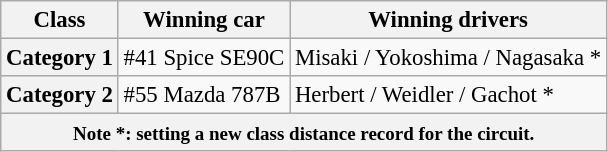<table class="wikitable" style="font-size: 95%">
<tr>
<th>Class</th>
<th>Winning car</th>
<th>Winning drivers</th>
</tr>
<tr>
<th>Category 1</th>
<td>#41 Spice SE90C</td>
<td>Misaki / Yokoshima / Nagasaka *</td>
</tr>
<tr>
<th>Category 2</th>
<td>#55 Mazda 787B</td>
<td>Herbert / Weidler / Gachot *</td>
</tr>
<tr>
<th colspan="3"><small><strong>Note *</strong>: setting a new class distance record for the circuit.</small></th>
</tr>
</table>
